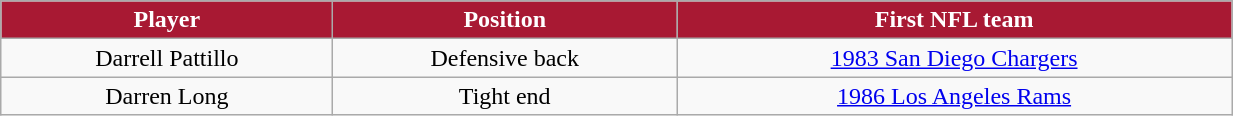<table class="wikitable" width="65%">
<tr align="center" style="background:#A81933;color:#FFFFFF;">
<td><strong>Player</strong></td>
<td><strong>Position</strong></td>
<td><strong>First NFL team</strong></td>
</tr>
<tr align="center" bgcolor="">
<td>Darrell Pattillo</td>
<td>Defensive back</td>
<td><a href='#'>1983 San Diego Chargers</a></td>
</tr>
<tr align="center" bgcolor="">
<td>Darren Long</td>
<td>Tight end</td>
<td><a href='#'>1986 Los Angeles Rams</a></td>
</tr>
</table>
